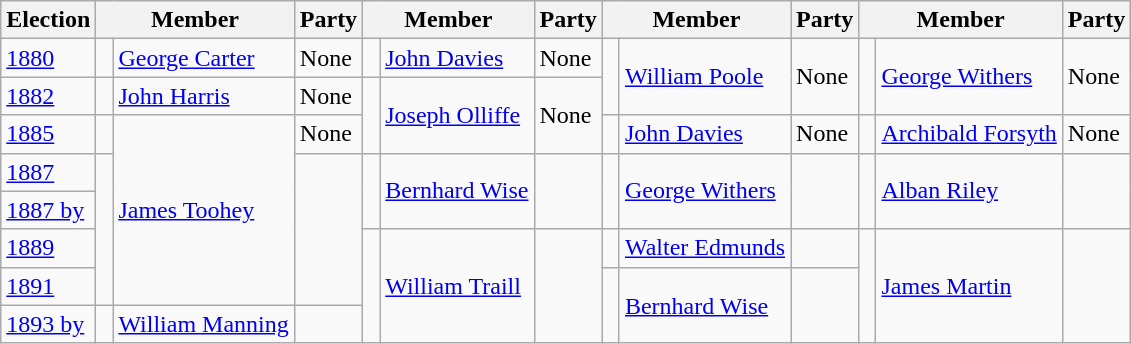<table class="wikitable">
<tr>
<th>Election</th>
<th colspan="2">Member</th>
<th>Party</th>
<th colspan="2">Member</th>
<th>Party</th>
<th colspan="2">Member</th>
<th>Party</th>
<th colspan="2">Member</th>
<th>Party</th>
</tr>
<tr>
<td><a href='#'>1880</a></td>
<td> </td>
<td><a href='#'>George Carter</a></td>
<td>None</td>
<td> </td>
<td><a href='#'>John Davies</a></td>
<td>None</td>
<td rowspan="2" > </td>
<td rowspan="2"><a href='#'>William Poole</a></td>
<td rowspan="2">None</td>
<td rowspan="2" > </td>
<td rowspan="2"><a href='#'>George Withers</a></td>
<td rowspan="2">None</td>
</tr>
<tr>
<td><a href='#'>1882</a></td>
<td> </td>
<td><a href='#'>John Harris</a></td>
<td>None</td>
<td rowspan="2" > </td>
<td rowspan="2"><a href='#'>Joseph Olliffe</a></td>
<td rowspan="2">None</td>
</tr>
<tr>
<td><a href='#'>1885</a></td>
<td> </td>
<td rowspan="5"><a href='#'>James Toohey</a></td>
<td>None</td>
<td> </td>
<td><a href='#'>John Davies</a></td>
<td>None</td>
<td> </td>
<td><a href='#'>Archibald Forsyth</a></td>
<td>None</td>
</tr>
<tr>
<td><a href='#'>1887</a></td>
<td rowspan="4" > </td>
<td rowspan="4"></td>
<td rowspan="2" > </td>
<td rowspan="2"><a href='#'>Bernhard Wise</a></td>
<td rowspan="2"></td>
<td rowspan="2" > </td>
<td rowspan="2"><a href='#'>George Withers</a></td>
<td rowspan="2"></td>
<td rowspan="2" > </td>
<td rowspan="2"><a href='#'>Alban Riley</a></td>
<td rowspan="2"></td>
</tr>
<tr>
<td><a href='#'>1887 by</a></td>
</tr>
<tr>
<td><a href='#'>1889</a></td>
<td rowspan="3" > </td>
<td rowspan="3"><a href='#'>William Traill</a></td>
<td rowspan="3"></td>
<td> </td>
<td><a href='#'>Walter Edmunds</a></td>
<td></td>
<td rowspan="3" > </td>
<td rowspan="3"><a href='#'>James Martin</a></td>
<td rowspan="3"></td>
</tr>
<tr>
<td><a href='#'>1891</a></td>
<td rowspan="2" > </td>
<td rowspan="2"><a href='#'>Bernhard Wise</a></td>
<td rowspan="2"></td>
</tr>
<tr>
<td><a href='#'>1893 by</a></td>
<td> </td>
<td><a href='#'>William Manning</a></td>
<td></td>
</tr>
</table>
